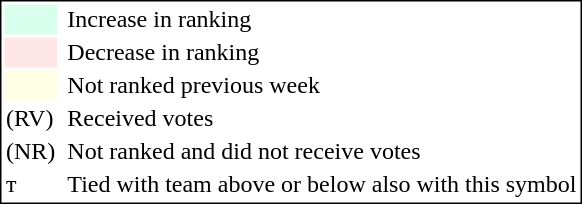<table style="border:1px solid black;">
<tr>
<td style="background:#D8FFEB; width:20px;"></td>
<td></td>
<td>Increase in ranking</td>
</tr>
<tr>
<td style="background:#FFE6E6; width:20px;"></td>
<td></td>
<td>Decrease in ranking</td>
</tr>
<tr>
<td style="background:#FFFFE6; width:20px;"></td>
<td></td>
<td>Not ranked previous week</td>
</tr>
<tr>
<td>(RV)</td>
<td></td>
<td>Received votes</td>
</tr>
<tr>
<td>(NR)</td>
<td></td>
<td>Not ranked and did not receive votes</td>
</tr>
<tr>
<td>т</td>
<td></td>
<td>Tied with team above or below also with this symbol</td>
</tr>
</table>
